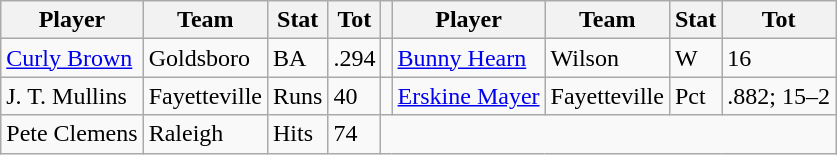<table class="wikitable">
<tr>
<th>Player</th>
<th>Team</th>
<th>Stat</th>
<th>Tot</th>
<th></th>
<th>Player</th>
<th>Team</th>
<th>Stat</th>
<th>Tot</th>
</tr>
<tr>
<td><a href='#'>Curly Brown</a></td>
<td>Goldsboro</td>
<td>BA</td>
<td>.294</td>
<td></td>
<td><a href='#'>Bunny Hearn</a></td>
<td>Wilson</td>
<td>W</td>
<td>16</td>
</tr>
<tr>
<td>J. T. Mullins</td>
<td>Fayetteville</td>
<td>Runs</td>
<td>40</td>
<td></td>
<td><a href='#'>Erskine Mayer</a></td>
<td>Fayetteville</td>
<td>Pct</td>
<td>.882; 15–2</td>
</tr>
<tr>
<td>Pete Clemens</td>
<td>Raleigh</td>
<td>Hits</td>
<td>74</td>
</tr>
</table>
